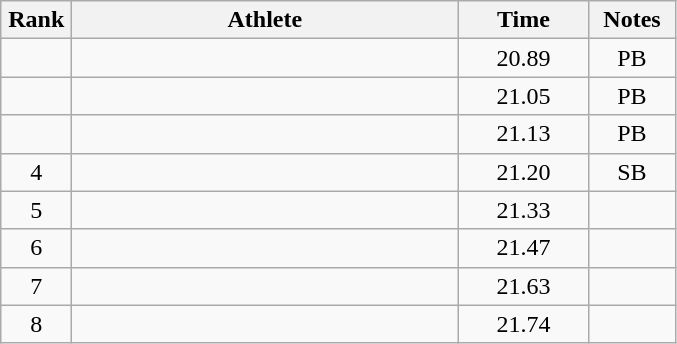<table class="wikitable" style="text-align:center;">
<tr>
<th width=40>Rank</th>
<th width=250>Athlete</th>
<th width=80>Time</th>
<th width=50>Notes</th>
</tr>
<tr>
<td></td>
<td align=left></td>
<td>20.89</td>
<td>PB</td>
</tr>
<tr>
<td></td>
<td align=left></td>
<td>21.05</td>
<td>PB</td>
</tr>
<tr>
<td></td>
<td align=left></td>
<td>21.13</td>
<td>PB</td>
</tr>
<tr>
<td>4</td>
<td align=left></td>
<td>21.20</td>
<td>SB</td>
</tr>
<tr>
<td>5</td>
<td align=left></td>
<td>21.33</td>
<td></td>
</tr>
<tr>
<td>6</td>
<td align=left></td>
<td>21.47</td>
<td></td>
</tr>
<tr>
<td>7</td>
<td align=left></td>
<td>21.63</td>
<td></td>
</tr>
<tr>
<td>8</td>
<td align=left></td>
<td>21.74</td>
<td></td>
</tr>
</table>
